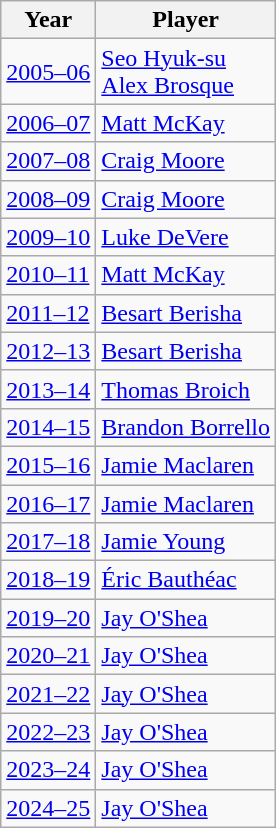<table class="wikitable">
<tr>
<th>Year</th>
<th>Player</th>
</tr>
<tr>
<td><a href='#'>2005–06</a></td>
<td> <a href='#'>Seo Hyuk-su</a><br>  <a href='#'>Alex Brosque</a></td>
</tr>
<tr>
<td><a href='#'>2006–07</a></td>
<td> <a href='#'>Matt McKay</a></td>
</tr>
<tr>
<td><a href='#'>2007–08</a></td>
<td> <a href='#'>Craig Moore</a></td>
</tr>
<tr>
<td><a href='#'>2008–09</a></td>
<td> <a href='#'>Craig Moore</a></td>
</tr>
<tr>
<td><a href='#'>2009–10</a></td>
<td> <a href='#'>Luke DeVere</a></td>
</tr>
<tr>
<td><a href='#'>2010–11</a></td>
<td> <a href='#'>Matt McKay</a></td>
</tr>
<tr>
<td><a href='#'>2011–12</a></td>
<td> <a href='#'>Besart Berisha</a></td>
</tr>
<tr>
<td><a href='#'>2012–13</a></td>
<td> <a href='#'>Besart Berisha</a></td>
</tr>
<tr>
<td><a href='#'>2013–14</a></td>
<td> <a href='#'>Thomas Broich</a></td>
</tr>
<tr>
<td><a href='#'>2014–15</a></td>
<td> <a href='#'>Brandon Borrello</a></td>
</tr>
<tr>
<td><a href='#'>2015–16</a></td>
<td> <a href='#'>Jamie Maclaren</a></td>
</tr>
<tr>
<td><a href='#'>2016–17</a></td>
<td> <a href='#'>Jamie Maclaren</a></td>
</tr>
<tr>
<td><a href='#'>2017–18</a></td>
<td> <a href='#'>Jamie Young</a></td>
</tr>
<tr>
<td><a href='#'>2018–19</a></td>
<td> <a href='#'>Éric Bauthéac</a></td>
</tr>
<tr>
<td><a href='#'>2019–20</a></td>
<td> <a href='#'>Jay O'Shea</a></td>
</tr>
<tr>
<td><a href='#'>2020–21</a></td>
<td> <a href='#'>Jay O'Shea</a></td>
</tr>
<tr>
<td><a href='#'>2021–22</a></td>
<td> <a href='#'>Jay O'Shea</a></td>
</tr>
<tr>
<td><a href='#'>2022–23</a></td>
<td> <a href='#'>Jay O'Shea</a></td>
</tr>
<tr>
<td><a href='#'>2023–24</a></td>
<td> <a href='#'>Jay O'Shea</a></td>
</tr>
<tr>
<td><a href='#'>2024–25</a></td>
<td> <a href='#'>Jay O'Shea</a></td>
</tr>
</table>
